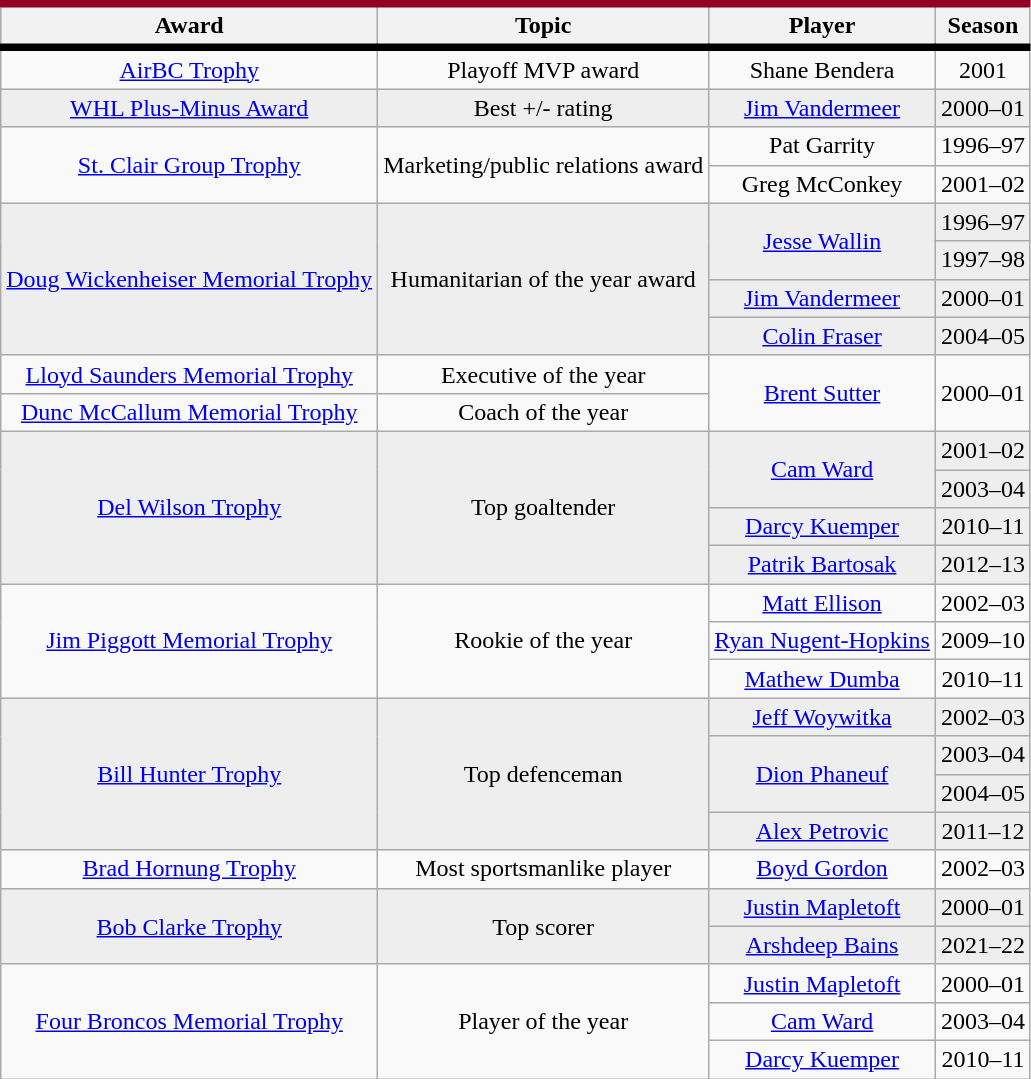<table class="wikitable sortable" style="text-align:center">
<tr style="background:#dddddd; border-top:#910023 5px solid; border-bottom:#000000 5px solid;">
<th>Award</th>
<th>Topic</th>
<th>Player</th>
<th>Season</th>
</tr>
<tr>
<td><a href='#'>AirBC Trophy</a></td>
<td>Playoff MVP award</td>
<td>Shane Bendera</td>
<td>2001</td>
</tr>
<tr bgcolor="#eeeeee">
<td><a href='#'>WHL Plus-Minus Award</a></td>
<td>Best +/- rating</td>
<td><a href='#'>Jim Vandermeer</a></td>
<td>2000–01</td>
</tr>
<tr>
<td rowspan="2"><a href='#'>St. Clair Group Trophy</a></td>
<td rowspan="2">Marketing/public relations award</td>
<td>Pat Garrity</td>
<td>1996–97</td>
</tr>
<tr>
<td>Greg McConkey</td>
<td>2001–02</td>
</tr>
<tr bgcolor="#eeeeee">
<td rowspan="4"><a href='#'>Doug Wickenheiser Memorial Trophy</a></td>
<td rowspan="4">Humanitarian of the year award</td>
<td rowspan="2"><a href='#'>Jesse Wallin</a></td>
<td>1996–97</td>
</tr>
<tr bgcolor="#eeeeee">
<td>1997–98</td>
</tr>
<tr bgcolor="#eeeeee">
<td><a href='#'>Jim Vandermeer</a></td>
<td>2000–01</td>
</tr>
<tr bgcolor="#eeeeee">
<td><a href='#'>Colin Fraser</a></td>
<td>2004–05</td>
</tr>
<tr>
<td><a href='#'>Lloyd Saunders Memorial Trophy</a></td>
<td>Executive of the year</td>
<td rowspan="2"><a href='#'>Brent Sutter</a></td>
<td rowspan="2">2000–01</td>
</tr>
<tr>
<td><a href='#'>Dunc McCallum Memorial Trophy</a></td>
<td>Coach of the year</td>
</tr>
<tr bgcolor="#eeeeee">
<td rowspan="4"><a href='#'>Del Wilson Trophy</a></td>
<td rowspan="4">Top goaltender</td>
<td rowspan="2"><a href='#'>Cam Ward</a></td>
<td>2001–02</td>
</tr>
<tr bgcolor="#eeeeee">
<td>2003–04</td>
</tr>
<tr bgcolor="#eeeeee">
<td><a href='#'>Darcy Kuemper</a></td>
<td>2010–11</td>
</tr>
<tr bgcolor="#eeeeee">
<td><a href='#'>Patrik Bartosak</a></td>
<td>2012–13</td>
</tr>
<tr>
<td rowspan="3"><a href='#'>Jim Piggott Memorial Trophy</a></td>
<td rowspan="3">Rookie of the year</td>
<td><a href='#'>Matt Ellison</a></td>
<td>2002–03</td>
</tr>
<tr>
<td><a href='#'>Ryan Nugent-Hopkins</a></td>
<td>2009–10</td>
</tr>
<tr>
<td><a href='#'>Mathew Dumba</a></td>
<td>2010–11</td>
</tr>
<tr bgcolor="#eeeeee">
<td rowspan="4"><a href='#'>Bill Hunter Trophy</a></td>
<td rowspan="4">Top defenceman</td>
<td><a href='#'>Jeff Woywitka</a></td>
<td>2002–03</td>
</tr>
<tr bgcolor="#eeeeee">
<td rowspan="2"><a href='#'>Dion Phaneuf</a></td>
<td>2003–04</td>
</tr>
<tr bgcolor="#eeeeee">
<td>2004–05</td>
</tr>
<tr bgcolor="#eeeeee">
<td><a href='#'>Alex Petrovic</a></td>
<td>2011–12</td>
</tr>
<tr>
<td><a href='#'>Brad Hornung Trophy</a></td>
<td>Most sportsmanlike player</td>
<td><a href='#'>Boyd Gordon</a></td>
<td>2002–03</td>
</tr>
<tr bgcolor="#eeeeee">
<td rowspan="2"><a href='#'>Bob Clarke Trophy</a></td>
<td rowspan="2">Top scorer</td>
<td><a href='#'>Justin Mapletoft</a></td>
<td>2000–01</td>
</tr>
<tr bgcolor="#eeeeee">
<td><a href='#'>Arshdeep Bains</a></td>
<td>2021–22</td>
</tr>
<tr>
<td rowspan="3"><a href='#'>Four Broncos Memorial Trophy</a></td>
<td rowspan="3">Player of the year</td>
<td><a href='#'>Justin Mapletoft</a></td>
<td>2000–01</td>
</tr>
<tr>
<td><a href='#'>Cam Ward</a></td>
<td>2003–04</td>
</tr>
<tr>
<td><a href='#'>Darcy Kuemper</a></td>
<td>2010–11</td>
</tr>
</table>
